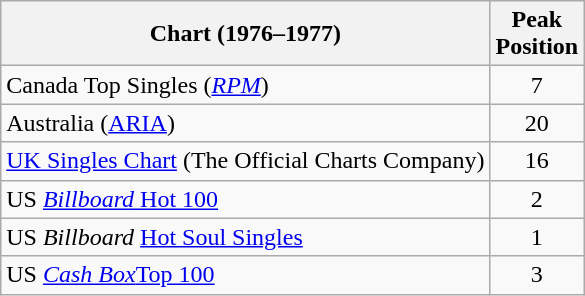<table class="wikitable sortable">
<tr>
<th align="left">Chart (1976–1977)</th>
<th align="left">Peak<br>Position</th>
</tr>
<tr>
<td align="left">Canada Top Singles (<em><a href='#'>RPM</a></em>)</td>
<td style="text-align:center;">7</td>
</tr>
<tr>
<td align="left">Australia (<a href='#'>ARIA</a>)</td>
<td style="text-align:center;">20</td>
</tr>
<tr>
<td align="left"><a href='#'>UK Singles Chart</a> (The Official Charts Company)</td>
<td style="text-align:center;">16</td>
</tr>
<tr>
<td align="left">US <a href='#'><em>Billboard</em> Hot 100</a></td>
<td style="text-align:center;">2</td>
</tr>
<tr>
<td align="left">US <em>Billboard</em> <a href='#'>Hot Soul Singles</a></td>
<td style="text-align:center;">1</td>
</tr>
<tr>
<td align="left">US <a href='#'><em>Cash Box</em>Top 100</a></td>
<td style="text-align:center;">3</td>
</tr>
</table>
